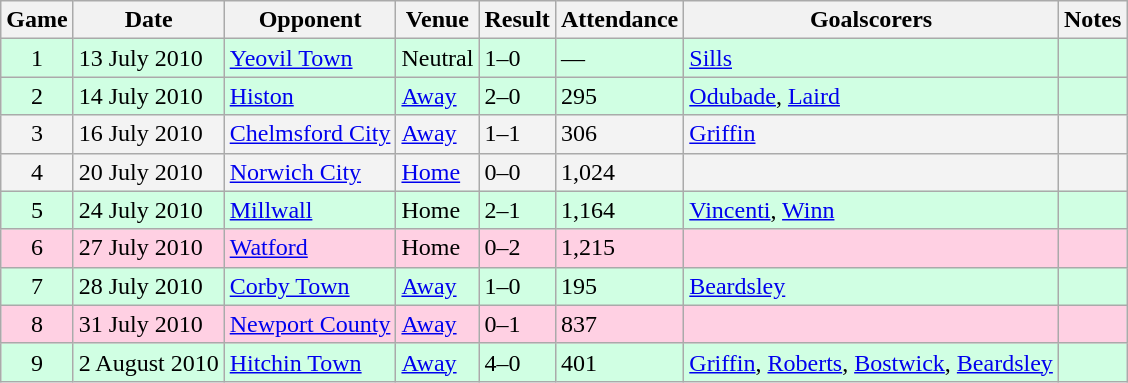<table class="wikitable">
<tr>
<th>Game</th>
<th>Date</th>
<th>Opponent</th>
<th>Venue</th>
<th>Result</th>
<th>Attendance</th>
<th>Goalscorers</th>
<th>Notes</th>
</tr>
<tr style="background: #d0ffe3;">
<td align="center">1</td>
<td>13 July 2010</td>
<td><a href='#'>Yeovil Town</a></td>
<td>Neutral</td>
<td>1–0</td>
<td>—</td>
<td><a href='#'>Sills</a></td>
<td></td>
</tr>
<tr style="background: #d0ffe3;">
<td align="center">2</td>
<td>14 July 2010</td>
<td><a href='#'>Histon</a></td>
<td><a href='#'>Away</a></td>
<td>2–0</td>
<td>295</td>
<td><a href='#'>Odubade</a>, <a href='#'>Laird</a> </td>
<td></td>
</tr>
<tr style="background: #f3f3f3;">
<td align="center">3</td>
<td>16 July 2010</td>
<td><a href='#'>Chelmsford City</a></td>
<td><a href='#'>Away</a></td>
<td>1–1</td>
<td>306</td>
<td><a href='#'>Griffin</a></td>
<td></td>
</tr>
<tr style="background: #f3f3f3;">
<td align="center">4</td>
<td>20 July 2010</td>
<td><a href='#'>Norwich City</a></td>
<td><a href='#'>Home</a></td>
<td>0–0</td>
<td>1,024</td>
<td></td>
<td></td>
</tr>
<tr style="background: #d0ffe3;">
<td align="center">5</td>
<td>24 July 2010</td>
<td><a href='#'>Millwall</a></td>
<td>Home</td>
<td>2–1</td>
<td>1,164</td>
<td><a href='#'>Vincenti</a>, <a href='#'>Winn</a></td>
<td></td>
</tr>
<tr style="background: #ffd0e3;">
<td align="center">6</td>
<td>27 July 2010</td>
<td><a href='#'>Watford</a></td>
<td>Home</td>
<td>0–2</td>
<td>1,215</td>
<td></td>
<td></td>
</tr>
<tr style="background: #d0ffe3;">
<td align="center">7</td>
<td>28 July 2010</td>
<td><a href='#'>Corby Town</a></td>
<td><a href='#'>Away</a></td>
<td>1–0</td>
<td>195</td>
<td><a href='#'>Beardsley</a></td>
<td></td>
</tr>
<tr style="background: #ffd0e3;">
<td align="center">8</td>
<td>31 July 2010</td>
<td><a href='#'>Newport County</a></td>
<td><a href='#'>Away</a></td>
<td>0–1</td>
<td>837</td>
<td></td>
<td></td>
</tr>
<tr style="background: #d0ffe3;">
<td align="center">9</td>
<td>2 August 2010</td>
<td><a href='#'>Hitchin Town</a></td>
<td><a href='#'>Away</a></td>
<td>4–0</td>
<td>401</td>
<td><a href='#'>Griffin</a>, <a href='#'>Roberts</a>, <a href='#'>Bostwick</a>, <a href='#'>Beardsley</a></td>
<td></td>
</tr>
</table>
